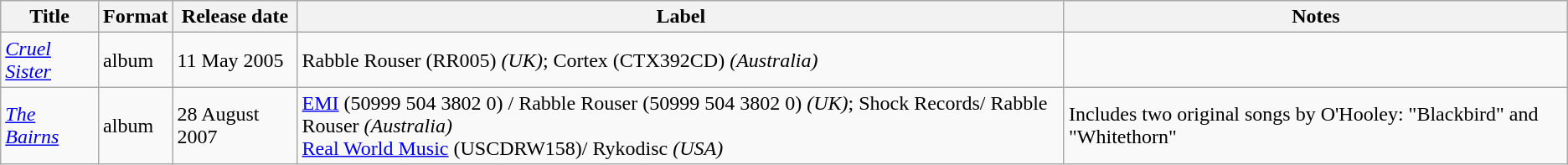<table class="wikitable">
<tr>
<th>Title</th>
<th>Format</th>
<th>Release date</th>
<th>Label</th>
<th>Notes</th>
</tr>
<tr>
<td><em><a href='#'>Cruel Sister</a></em></td>
<td>album</td>
<td>11 May 2005</td>
<td>Rabble Rouser (RR005) <em>(UK)</em>; Cortex (CTX392CD) <em>(Australia)</em></td>
</tr>
<tr>
<td><em><a href='#'>The Bairns</a></em></td>
<td>album</td>
<td>28 August 2007</td>
<td><a href='#'>EMI</a> (50999 504 3802 0) / Rabble Rouser (50999 504 3802 0) <em>(UK)</em>; Shock Records/ Rabble Rouser <em>(Australia)</em> <br> <a href='#'>Real World Music</a> (USCDRW158)/ Rykodisc <em>(USA)</em></td>
<td>Includes two original songs by O'Hooley: "Blackbird" and "Whitethorn"</td>
</tr>
</table>
